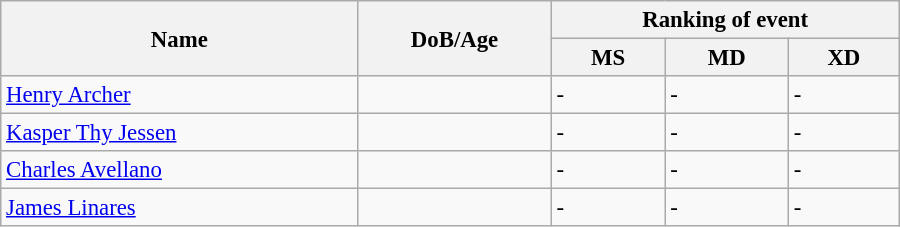<table class="wikitable" style="width:600px; font-size:95%;">
<tr>
<th rowspan="2" align="left">Name</th>
<th rowspan="2" align="left">DoB/Age</th>
<th colspan="3" align="center">Ranking of event</th>
</tr>
<tr>
<th align="center">MS</th>
<th>MD</th>
<th align="center">XD</th>
</tr>
<tr>
<td><a href='#'>Henry Archer</a></td>
<td></td>
<td>-</td>
<td>-</td>
<td>-</td>
</tr>
<tr>
<td><a href='#'>Kasper Thy Jessen</a></td>
<td></td>
<td>-</td>
<td>-</td>
<td>-</td>
</tr>
<tr>
<td><a href='#'>Charles Avellano</a></td>
<td></td>
<td>-</td>
<td>-</td>
<td>-</td>
</tr>
<tr>
<td><a href='#'>James Linares</a></td>
<td></td>
<td>-</td>
<td>-</td>
<td>-</td>
</tr>
</table>
